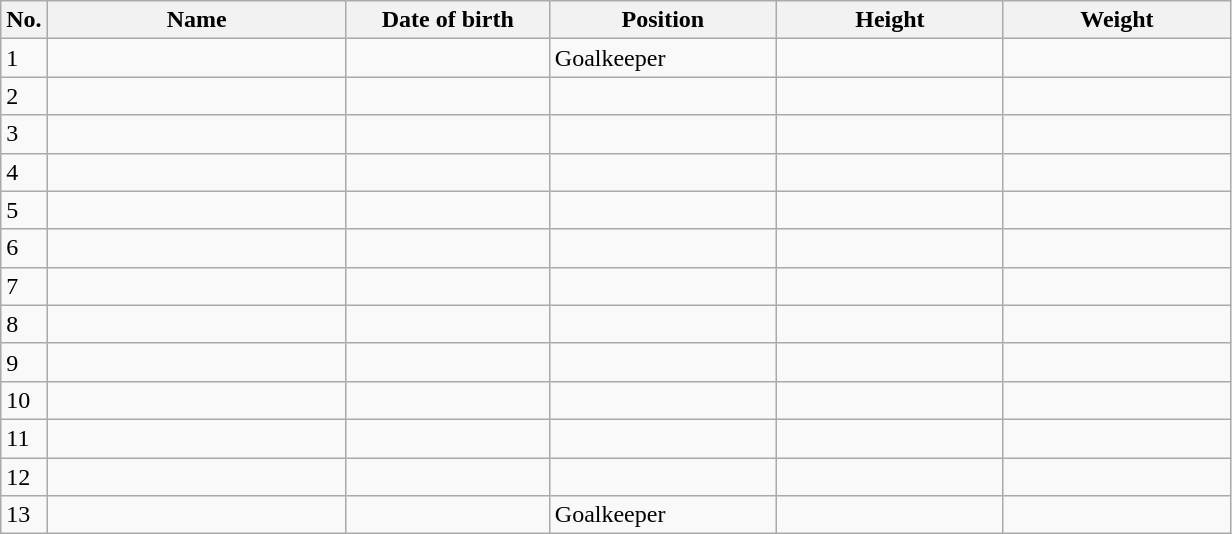<table class=wikitable sortable style=font-size:100%; text-align:center;>
<tr>
<th>No.</th>
<th style=width:12em>Name</th>
<th style=width:8em>Date of birth</th>
<th style=width:9em>Position</th>
<th style=width:9em>Height</th>
<th style=width:9em>Weight</th>
</tr>
<tr>
<td>1</td>
<td align=left></td>
<td align=right></td>
<td>Goalkeeper</td>
<td></td>
<td></td>
</tr>
<tr>
<td>2</td>
<td align=left></td>
<td align=right></td>
<td></td>
<td></td>
<td></td>
</tr>
<tr>
<td>3</td>
<td align=left></td>
<td align=right></td>
<td></td>
<td></td>
<td></td>
</tr>
<tr>
<td>4</td>
<td align=left></td>
<td align=right></td>
<td></td>
<td></td>
<td></td>
</tr>
<tr>
<td>5</td>
<td align=left></td>
<td align=right></td>
<td></td>
<td></td>
<td></td>
</tr>
<tr>
<td>6</td>
<td align=left></td>
<td align=right></td>
<td></td>
<td></td>
<td></td>
</tr>
<tr>
<td>7</td>
<td align=left></td>
<td align=right></td>
<td></td>
<td></td>
<td></td>
</tr>
<tr>
<td>8</td>
<td align=left></td>
<td align=right></td>
<td></td>
<td></td>
<td></td>
</tr>
<tr>
<td>9</td>
<td align=left></td>
<td align=right></td>
<td></td>
<td></td>
<td></td>
</tr>
<tr>
<td>10</td>
<td align=left></td>
<td align=right></td>
<td></td>
<td></td>
<td></td>
</tr>
<tr>
<td>11</td>
<td align=left></td>
<td align=right></td>
<td></td>
<td></td>
<td></td>
</tr>
<tr>
<td>12</td>
<td align=left></td>
<td align=right></td>
<td></td>
<td></td>
<td></td>
</tr>
<tr>
<td>13</td>
<td align=left></td>
<td align=right></td>
<td>Goalkeeper</td>
<td></td>
<td></td>
</tr>
</table>
